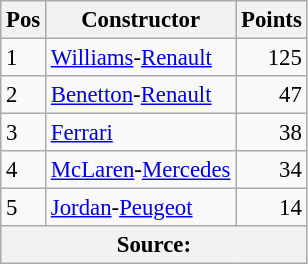<table class="wikitable" style="font-size: 95%;">
<tr>
<th>Pos</th>
<th>Constructor</th>
<th>Points</th>
</tr>
<tr>
<td>1</td>
<td> <a href='#'>Williams</a>-<a href='#'>Renault</a></td>
<td align="right">125</td>
</tr>
<tr>
<td>2</td>
<td> <a href='#'>Benetton</a>-<a href='#'>Renault</a></td>
<td align="right">47</td>
</tr>
<tr>
<td>3</td>
<td> <a href='#'>Ferrari</a></td>
<td align="right">38</td>
</tr>
<tr>
<td>4</td>
<td> <a href='#'>McLaren</a>-<a href='#'>Mercedes</a></td>
<td align="right">34</td>
</tr>
<tr>
<td>5</td>
<td> <a href='#'>Jordan</a>-<a href='#'>Peugeot</a></td>
<td align="right">14</td>
</tr>
<tr>
<th colspan=4>Source: </th>
</tr>
</table>
